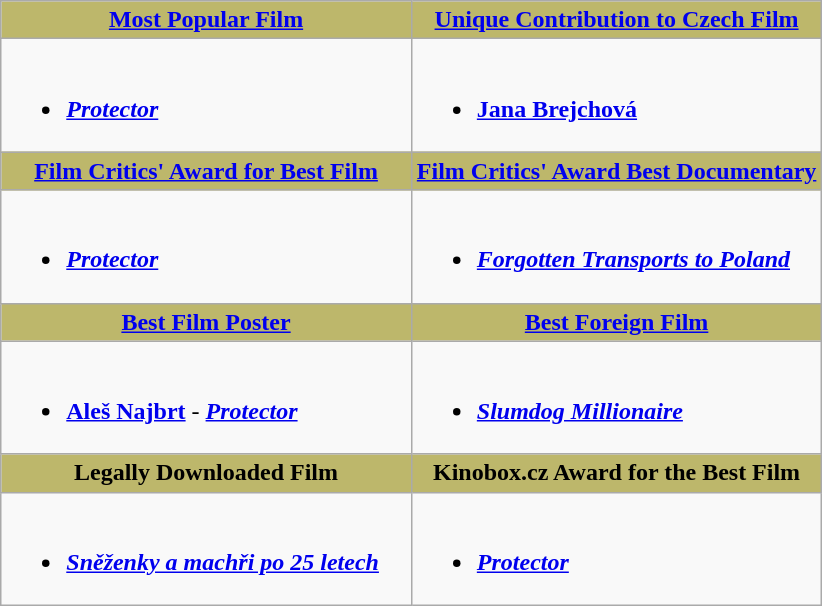<table class=wikitable>
<tr>
<th style="background:#BDB76B; width: 50%"><a href='#'>Most Popular Film</a></th>
<th style="background:#BDB76B;"><a href='#'>Unique Contribution to Czech Film</a></th>
</tr>
<tr>
<td valign="top"><br><ul><li><strong><em><a href='#'>Protector</a></em></strong></li></ul></td>
<td valign="top"><br><ul><li><strong><a href='#'>Jana Brejchová</a></strong></li></ul></td>
</tr>
<tr>
<th style="background:#BDB76B; width: 50%"><a href='#'>Film Critics' Award for Best Film</a></th>
<th style="background:#BDB76B; width: 50%"><a href='#'>Film Critics' Award Best Documentary</a></th>
</tr>
<tr>
<td valign="top"><br><ul><li><strong><em><a href='#'>Protector</a></em></strong></li></ul></td>
<td valign="top"><br><ul><li><strong><em><a href='#'>Forgotten Transports to Poland</a></em></strong></li></ul></td>
</tr>
<tr>
<th style="background:#BDB76B; width: 50%"><a href='#'>Best Film Poster</a></th>
<th style="background:#BDB76B; width: 50%"><a href='#'>Best Foreign Film</a></th>
</tr>
<tr>
<td valign="top"><br><ul><li><strong><a href='#'>Aleš Najbrt</a></strong> - <strong><em><a href='#'>Protector</a></em></strong></li></ul></td>
<td valign="top"><br><ul><li><strong><em><a href='#'>Slumdog Millionaire</a></em></strong></li></ul></td>
</tr>
<tr>
<th style="background:#BDB76B; width: 50%">Legally Downloaded Film</th>
<th style="background:#BDB76B; width: 50%">Kinobox.cz Award for the Best Film</th>
</tr>
<tr>
<td valign="top"><br><ul><li><strong><em><a href='#'>Sněženky a machři po 25 letech</a></em></strong></li></ul></td>
<td valign="top"><br><ul><li><strong><em><a href='#'>Protector</a></em></strong></li></ul></td>
</tr>
</table>
